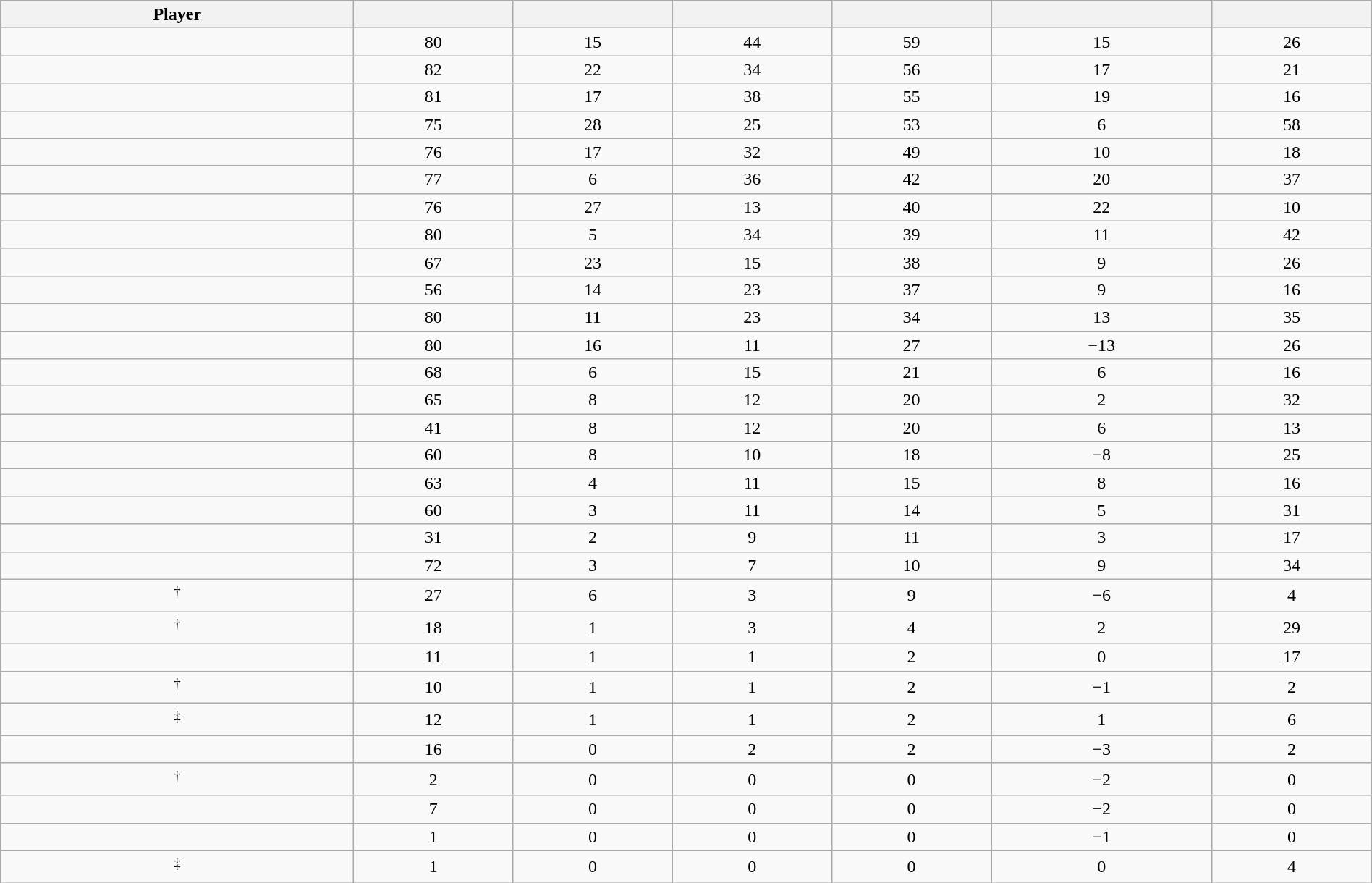<table class="wikitable sortable" style="width:100%; text-align:center;">
<tr>
<th>Player</th>
<th></th>
<th></th>
<th></th>
<th></th>
<th data-sort-type="number"></th>
<th></th>
</tr>
<tr>
<td></td>
<td>80</td>
<td>15</td>
<td>44</td>
<td>59</td>
<td>15</td>
<td>26</td>
</tr>
<tr>
<td></td>
<td>82</td>
<td>22</td>
<td>34</td>
<td>56</td>
<td>17</td>
<td>21</td>
</tr>
<tr>
<td></td>
<td>81</td>
<td>17</td>
<td>38</td>
<td>55</td>
<td>19</td>
<td>16</td>
</tr>
<tr>
<td></td>
<td>75</td>
<td>28</td>
<td>25</td>
<td>53</td>
<td>6</td>
<td>58</td>
</tr>
<tr>
<td></td>
<td>76</td>
<td>17</td>
<td>32</td>
<td>49</td>
<td>10</td>
<td>18</td>
</tr>
<tr>
<td></td>
<td>77</td>
<td>6</td>
<td>36</td>
<td>42</td>
<td>20</td>
<td>37</td>
</tr>
<tr>
<td></td>
<td>76</td>
<td>27</td>
<td>13</td>
<td>40</td>
<td>22</td>
<td>10</td>
</tr>
<tr>
<td></td>
<td>80</td>
<td>5</td>
<td>34</td>
<td>39</td>
<td>11</td>
<td>42</td>
</tr>
<tr>
<td></td>
<td>67</td>
<td>23</td>
<td>15</td>
<td>38</td>
<td>9</td>
<td>26</td>
</tr>
<tr>
<td></td>
<td>56</td>
<td>14</td>
<td>23</td>
<td>37</td>
<td>9</td>
<td>16</td>
</tr>
<tr>
<td></td>
<td>80</td>
<td>11</td>
<td>23</td>
<td>34</td>
<td>13</td>
<td>35</td>
</tr>
<tr>
<td></td>
<td>80</td>
<td>16</td>
<td>11</td>
<td>27</td>
<td>−13</td>
<td>26</td>
</tr>
<tr>
<td></td>
<td>68</td>
<td>6</td>
<td>15</td>
<td>21</td>
<td>6</td>
<td>16</td>
</tr>
<tr>
<td></td>
<td>65</td>
<td>8</td>
<td>12</td>
<td>20</td>
<td>2</td>
<td>32</td>
</tr>
<tr>
<td></td>
<td>41</td>
<td>8</td>
<td>12</td>
<td>20</td>
<td>6</td>
<td>13</td>
</tr>
<tr>
<td></td>
<td>60</td>
<td>8</td>
<td>10</td>
<td>18</td>
<td>−8</td>
<td>25</td>
</tr>
<tr>
<td></td>
<td>63</td>
<td>4</td>
<td>11</td>
<td>15</td>
<td>8</td>
<td>16</td>
</tr>
<tr>
<td></td>
<td>60</td>
<td>3</td>
<td>11</td>
<td>14</td>
<td>5</td>
<td>31</td>
</tr>
<tr>
<td></td>
<td>31</td>
<td>2</td>
<td>9</td>
<td>11</td>
<td>3</td>
<td>17</td>
</tr>
<tr>
<td></td>
<td>72</td>
<td>3</td>
<td>7</td>
<td>10</td>
<td>9</td>
<td>34</td>
</tr>
<tr>
<td><sup>†</sup></td>
<td>27</td>
<td>6</td>
<td>3</td>
<td>9</td>
<td>−6</td>
<td>4</td>
</tr>
<tr>
<td><sup>†</sup></td>
<td>18</td>
<td>1</td>
<td>3</td>
<td>4</td>
<td>2</td>
<td>29</td>
</tr>
<tr>
<td></td>
<td>11</td>
<td>1</td>
<td>1</td>
<td>2</td>
<td>0</td>
<td>17</td>
</tr>
<tr>
<td><sup>†</sup></td>
<td>10</td>
<td>1</td>
<td>1</td>
<td>2</td>
<td>−1</td>
<td>2</td>
</tr>
<tr>
<td><sup>‡</sup></td>
<td>12</td>
<td>1</td>
<td>1</td>
<td>2</td>
<td>1</td>
<td>6</td>
</tr>
<tr>
<td></td>
<td>16</td>
<td>0</td>
<td>2</td>
<td>2</td>
<td>−3</td>
<td>2</td>
</tr>
<tr>
<td><sup>†</sup></td>
<td>2</td>
<td>0</td>
<td>0</td>
<td>0</td>
<td>−2</td>
<td>0</td>
</tr>
<tr>
<td></td>
<td>7</td>
<td>0</td>
<td>0</td>
<td>0</td>
<td>−2</td>
<td>0</td>
</tr>
<tr>
<td></td>
<td>1</td>
<td>0</td>
<td>0</td>
<td>0</td>
<td>−1</td>
<td>0</td>
</tr>
<tr>
<td><sup>‡</sup></td>
<td>1</td>
<td>0</td>
<td>0</td>
<td>0</td>
<td>0</td>
<td>4</td>
</tr>
</table>
